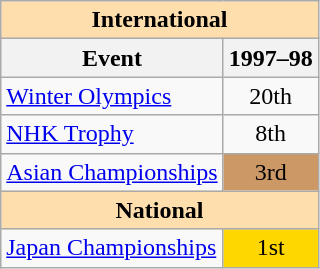<table class="wikitable" style="text-align:center">
<tr>
<th style="background-color: #ffdead; " colspan=2 align=center>International</th>
</tr>
<tr>
<th>Event</th>
<th>1997–98</th>
</tr>
<tr>
<td align=left><a href='#'>Winter Olympics</a></td>
<td>20th</td>
</tr>
<tr>
<td align=left> <a href='#'>NHK Trophy</a></td>
<td>8th</td>
</tr>
<tr>
<td align=left><a href='#'>Asian Championships</a></td>
<td bgcolor=cc9966>3rd</td>
</tr>
<tr>
<th style="background-color: #ffdead; " colspan=2 align=center>National</th>
</tr>
<tr>
<td align=left><a href='#'>Japan Championships</a></td>
<td bgcolor=gold>1st</td>
</tr>
</table>
